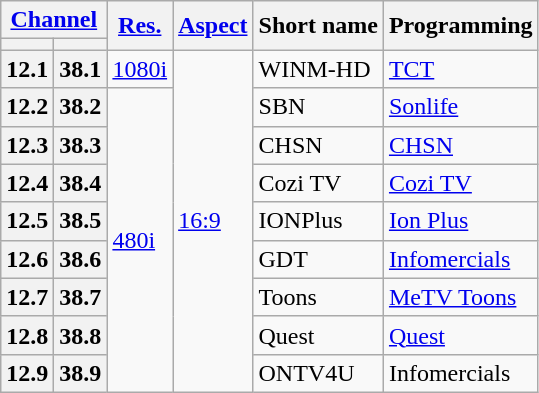<table class="wikitable">
<tr>
<th scope = "col" colspan="2"><a href='#'>Channel</a></th>
<th scope = "col" rowspan="2"><a href='#'>Res.</a></th>
<th scope = "col" rowspan="2"><a href='#'>Aspect</a></th>
<th scope = "col" rowspan="2">Short name</th>
<th scope = "col" rowspan="2">Programming</th>
</tr>
<tr>
<th scope = "col"></th>
<th></th>
</tr>
<tr>
<th scope = "row">12.1</th>
<th>38.1</th>
<td><a href='#'>1080i</a></td>
<td rowspan=9><a href='#'>16:9</a></td>
<td>WINM-HD</td>
<td><a href='#'>TCT</a></td>
</tr>
<tr>
<th scope = "row">12.2</th>
<th>38.2</th>
<td rowspan=8><a href='#'>480i</a></td>
<td>SBN</td>
<td><a href='#'>Sonlife</a></td>
</tr>
<tr>
<th scope = "row">12.3</th>
<th>38.3</th>
<td>CHSN</td>
<td><a href='#'>CHSN</a></td>
</tr>
<tr>
<th scope = "row">12.4</th>
<th>38.4</th>
<td>Cozi TV</td>
<td><a href='#'>Cozi TV</a></td>
</tr>
<tr>
<th scope = "row">12.5</th>
<th>38.5</th>
<td>IONPlus</td>
<td><a href='#'>Ion Plus</a></td>
</tr>
<tr>
<th scope = "row">12.6</th>
<th>38.6</th>
<td>GDT</td>
<td><a href='#'>Infomercials</a></td>
</tr>
<tr>
<th scope = "row">12.7</th>
<th>38.7</th>
<td>Toons</td>
<td><a href='#'>MeTV Toons</a></td>
</tr>
<tr>
<th scope = "row">12.8</th>
<th>38.8</th>
<td>Quest</td>
<td><a href='#'>Quest</a></td>
</tr>
<tr>
<th scope = "row">12.9</th>
<th>38.9</th>
<td>ONTV4U</td>
<td>Infomercials</td>
</tr>
</table>
